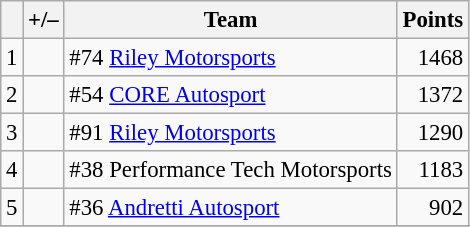<table class="wikitable" style="font-size: 95%;">
<tr>
<th scope="col"></th>
<th scope="col">+/–</th>
<th scope="col">Team</th>
<th scope="col">Points</th>
</tr>
<tr>
<td align=center>1</td>
<td align="left"></td>
<td> #74 <a href='#'>Riley Motorsports</a></td>
<td align=right>1468</td>
</tr>
<tr>
<td align=center>2</td>
<td align="left"></td>
<td> #54 <a href='#'>CORE Autosport</a></td>
<td align=right>1372</td>
</tr>
<tr>
<td align=center>3</td>
<td align="left"></td>
<td> #91 <a href='#'>Riley Motorsports</a></td>
<td align=right>1290</td>
</tr>
<tr>
<td align=center>4</td>
<td align="left"></td>
<td> #38 Performance Tech Motorsports</td>
<td align=right>1183</td>
</tr>
<tr>
<td align=center>5</td>
<td align="left"></td>
<td> #36 <a href='#'>Andretti Autosport</a></td>
<td align=right>902</td>
</tr>
<tr>
</tr>
</table>
